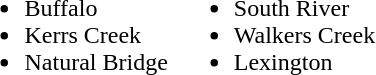<table border="0">
<tr>
<td valign="top"><br><ul><li>Buffalo</li><li>Kerrs Creek</li><li>Natural Bridge</li></ul></td>
<td valign="top"><br><ul><li>South River</li><li>Walkers Creek</li><li>Lexington</li></ul></td>
</tr>
</table>
